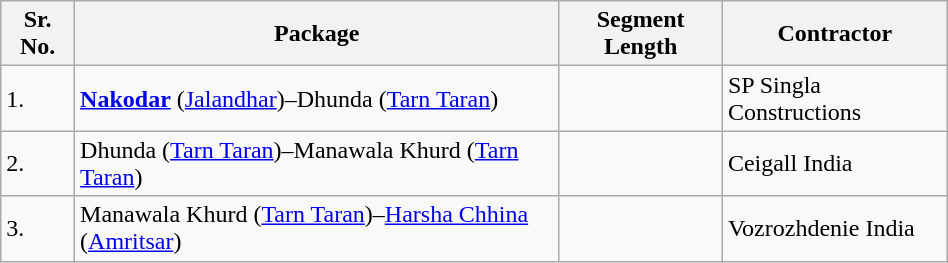<table class= "sortable wikitable" width=50%>
<tr>
<th>Sr. No.</th>
<th>Package</th>
<th>Segment Length</th>
<th>Contractor</th>
</tr>
<tr>
<td>1.</td>
<td><strong><a href='#'>Nakodar</a></strong> (<a href='#'>Jalandhar</a>)–Dhunda (<a href='#'>Tarn Taran</a>)</td>
<td style="text-align:center;"></td>
<td>SP Singla Constructions</td>
</tr>
<tr>
<td>2.</td>
<td>Dhunda (<a href='#'>Tarn Taran</a>)–Manawala Khurd (<a href='#'>Tarn Taran</a>)</td>
<td style="text-align:center;"></td>
<td>Ceigall India</td>
</tr>
<tr>
<td>3.</td>
<td>Manawala Khurd (<a href='#'>Tarn Taran</a>)–<a href='#'>Harsha Chhina</a> (<a href='#'>Amritsar</a>)</td>
<td style="text-align:center;"></td>
<td>Vozrozhdenie India</td>
</tr>
</table>
